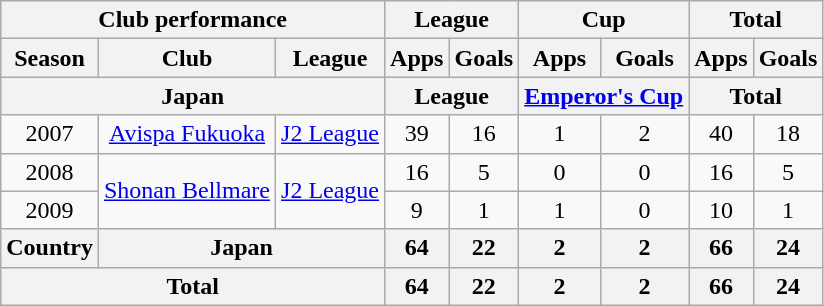<table class="wikitable" style="text-align:center;">
<tr>
<th colspan=3>Club performance</th>
<th colspan=2>League</th>
<th colspan=2>Cup</th>
<th colspan=2>Total</th>
</tr>
<tr>
<th>Season</th>
<th>Club</th>
<th>League</th>
<th>Apps</th>
<th>Goals</th>
<th>Apps</th>
<th>Goals</th>
<th>Apps</th>
<th>Goals</th>
</tr>
<tr>
<th colspan=3>Japan</th>
<th colspan=2>League</th>
<th colspan=2><a href='#'>Emperor's Cup</a></th>
<th colspan=2>Total</th>
</tr>
<tr>
<td>2007</td>
<td><a href='#'>Avispa Fukuoka</a></td>
<td><a href='#'>J2 League</a></td>
<td>39</td>
<td>16</td>
<td>1</td>
<td>2</td>
<td>40</td>
<td>18</td>
</tr>
<tr>
<td>2008</td>
<td rowspan="2"><a href='#'>Shonan Bellmare</a></td>
<td rowspan="2"><a href='#'>J2 League</a></td>
<td>16</td>
<td>5</td>
<td>0</td>
<td>0</td>
<td>16</td>
<td>5</td>
</tr>
<tr>
<td>2009</td>
<td>9</td>
<td>1</td>
<td>1</td>
<td>0</td>
<td>10</td>
<td>1</td>
</tr>
<tr>
<th rowspan=1>Country</th>
<th colspan=2>Japan</th>
<th>64</th>
<th>22</th>
<th>2</th>
<th>2</th>
<th>66</th>
<th>24</th>
</tr>
<tr>
<th colspan=3>Total</th>
<th>64</th>
<th>22</th>
<th>2</th>
<th>2</th>
<th>66</th>
<th>24</th>
</tr>
</table>
